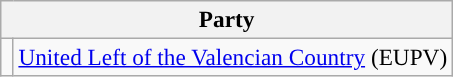<table class="wikitable" style="text-align:left; font-size:97%;">
<tr>
<th colspan="2">Party</th>
</tr>
<tr>
<td width="1"></td>
<td><a href='#'>United Left of the Valencian Country</a> (EUPV)</td>
</tr>
</table>
